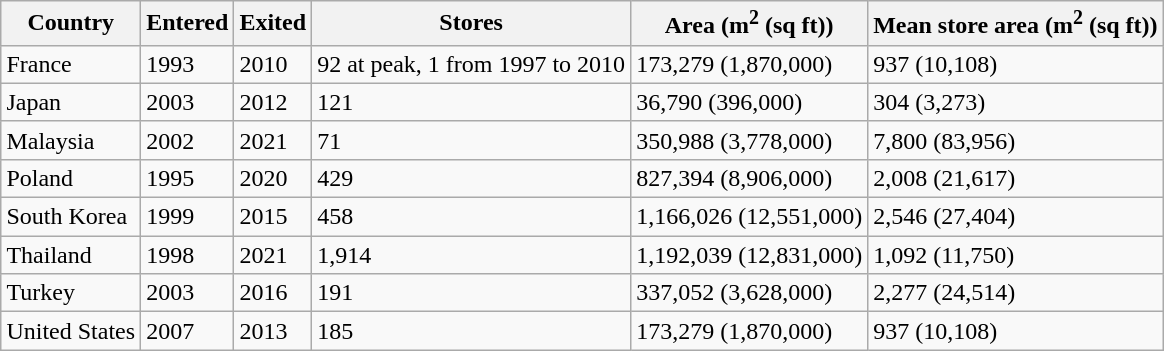<table class="wikitable sortable" style="margin:0 auto 0 auto">
<tr>
<th>Country</th>
<th>Entered</th>
<th>Exited</th>
<th>Stores</th>
<th data-sort-type="number">Area (m<sup>2</sup> (sq ft))</th>
<th data-sort-type="number">Mean store area (m<sup>2</sup> (sq ft))</th>
</tr>
<tr>
<td>France</td>
<td>1993</td>
<td>2010</td>
<td>92 at peak, 1 from 1997 to 2010</td>
<td>173,279 (1,870,000)</td>
<td>937 (10,108)</td>
</tr>
<tr>
<td>Japan</td>
<td>2003</td>
<td>2012</td>
<td>121</td>
<td>36,790 (396,000)</td>
<td>304 (3,273)</td>
</tr>
<tr>
<td>Malaysia</td>
<td>2002</td>
<td>2021</td>
<td>71</td>
<td>350,988 (3,778,000)</td>
<td>7,800 (83,956)</td>
</tr>
<tr>
<td>Poland</td>
<td>1995</td>
<td>2020</td>
<td>429</td>
<td>827,394 (8,906,000)</td>
<td>2,008 (21,617)</td>
</tr>
<tr>
<td>South Korea</td>
<td>1999</td>
<td>2015</td>
<td>458</td>
<td>1,166,026 (12,551,000)</td>
<td>2,546 (27,404)</td>
</tr>
<tr>
<td>Thailand</td>
<td>1998</td>
<td>2021</td>
<td>1,914</td>
<td>1,192,039 (12,831,000)</td>
<td>1,092 (11,750)</td>
</tr>
<tr>
<td>Turkey</td>
<td>2003</td>
<td>2016</td>
<td>191</td>
<td>337,052 (3,628,000)</td>
<td>2,277 (24,514)</td>
</tr>
<tr>
<td>United States</td>
<td>2007</td>
<td>2013</td>
<td>185</td>
<td>173,279 (1,870,000)</td>
<td>937 (10,108)</td>
</tr>
</table>
